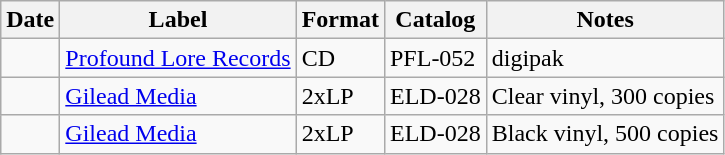<table class="wikitable">
<tr>
<th>Date</th>
<th>Label</th>
<th>Format</th>
<th>Catalog</th>
<th>Notes</th>
</tr>
<tr>
<td></td>
<td><a href='#'>Profound Lore Records</a></td>
<td>CD</td>
<td>PFL-052</td>
<td>digipak</td>
</tr>
<tr>
<td></td>
<td><a href='#'>Gilead Media</a></td>
<td>2xLP</td>
<td>ELD-028</td>
<td>Clear vinyl, 300 copies</td>
</tr>
<tr>
<td></td>
<td><a href='#'>Gilead Media</a></td>
<td>2xLP</td>
<td>ELD-028</td>
<td>Black vinyl, 500 copies</td>
</tr>
</table>
